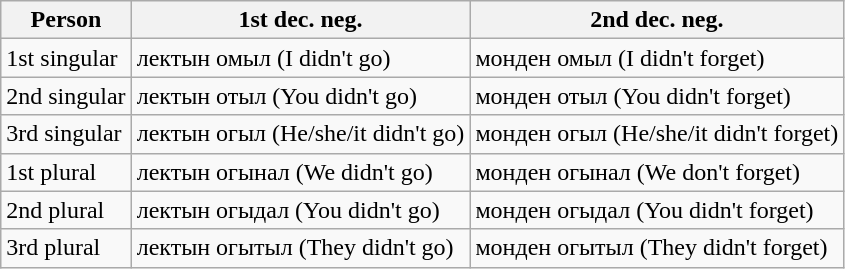<table class="wikitable">
<tr>
<th>Person</th>
<th>1st dec. neg.</th>
<th>2nd dec. neg.</th>
</tr>
<tr>
<td>1st singular</td>
<td>лектын омыл (I didn't go)</td>
<td>монден омыл (I didn't forget)</td>
</tr>
<tr>
<td>2nd singular</td>
<td>лектын отыл (You didn't go)</td>
<td>монден отыл (You didn't forget)</td>
</tr>
<tr>
<td>3rd singular</td>
<td>лектын огыл (He/she/it didn't go)</td>
<td>монден огыл (He/she/it didn't forget)</td>
</tr>
<tr>
<td>1st plural</td>
<td>лектын огынал (We didn't go)</td>
<td>монден огынал (We don't forget)</td>
</tr>
<tr>
<td>2nd plural</td>
<td>лектын огыдал (You didn't go)</td>
<td>монден огыдал (You didn't forget)</td>
</tr>
<tr>
<td>3rd plural</td>
<td>лектын огытыл (They didn't go)</td>
<td>монден огытыл (They didn't forget)</td>
</tr>
</table>
